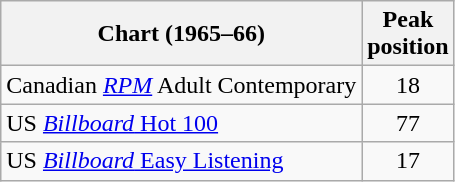<table class="wikitable sortable">
<tr>
<th>Chart (1965–66)</th>
<th>Peak<br>position</th>
</tr>
<tr>
<td>Canadian <em><a href='#'>RPM</a></em> Adult Contemporary</td>
<td style="text-align:center;">18</td>
</tr>
<tr>
<td>US <a href='#'><em>Billboard</em> Hot 100</a></td>
<td style="text-align:center;">77</td>
</tr>
<tr>
<td>US <a href='#'><em>Billboard</em> Easy Listening</a></td>
<td style="text-align:center;">17</td>
</tr>
</table>
